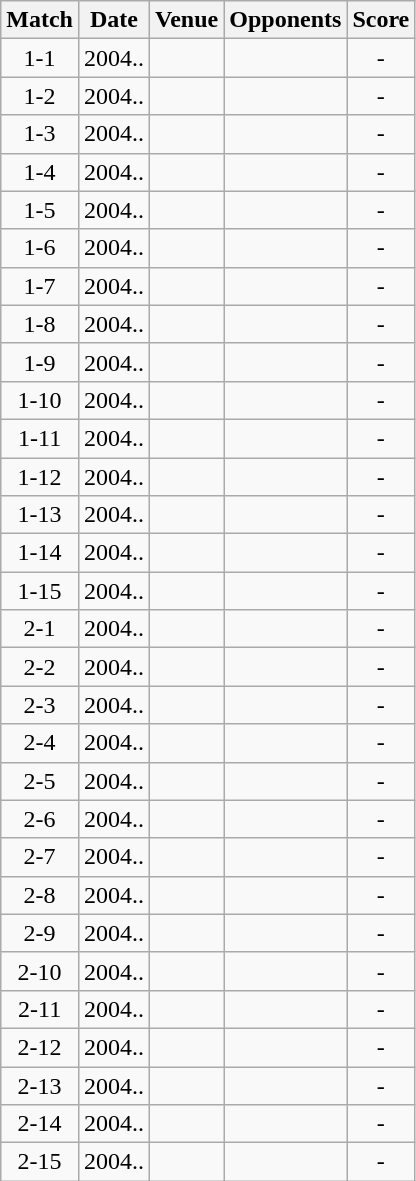<table class="wikitable" style="text-align:center;">
<tr>
<th>Match</th>
<th>Date</th>
<th>Venue</th>
<th>Opponents</th>
<th>Score</th>
</tr>
<tr>
<td>1-1</td>
<td>2004..</td>
<td></td>
<td></td>
<td>-</td>
</tr>
<tr>
<td>1-2</td>
<td>2004..</td>
<td></td>
<td></td>
<td>-</td>
</tr>
<tr>
<td>1-3</td>
<td>2004..</td>
<td></td>
<td></td>
<td>-</td>
</tr>
<tr>
<td>1-4</td>
<td>2004..</td>
<td></td>
<td></td>
<td>-</td>
</tr>
<tr>
<td>1-5</td>
<td>2004..</td>
<td></td>
<td></td>
<td>-</td>
</tr>
<tr>
<td>1-6</td>
<td>2004..</td>
<td></td>
<td></td>
<td>-</td>
</tr>
<tr>
<td>1-7</td>
<td>2004..</td>
<td></td>
<td></td>
<td>-</td>
</tr>
<tr>
<td>1-8</td>
<td>2004..</td>
<td></td>
<td></td>
<td>-</td>
</tr>
<tr>
<td>1-9</td>
<td>2004..</td>
<td></td>
<td></td>
<td>-</td>
</tr>
<tr>
<td>1-10</td>
<td>2004..</td>
<td></td>
<td></td>
<td>-</td>
</tr>
<tr>
<td>1-11</td>
<td>2004..</td>
<td></td>
<td></td>
<td>-</td>
</tr>
<tr>
<td>1-12</td>
<td>2004..</td>
<td></td>
<td></td>
<td>-</td>
</tr>
<tr>
<td>1-13</td>
<td>2004..</td>
<td></td>
<td></td>
<td>-</td>
</tr>
<tr>
<td>1-14</td>
<td>2004..</td>
<td></td>
<td></td>
<td>-</td>
</tr>
<tr>
<td>1-15</td>
<td>2004..</td>
<td></td>
<td></td>
<td>-</td>
</tr>
<tr>
<td>2-1</td>
<td>2004..</td>
<td></td>
<td></td>
<td>-</td>
</tr>
<tr>
<td>2-2</td>
<td>2004..</td>
<td></td>
<td></td>
<td>-</td>
</tr>
<tr>
<td>2-3</td>
<td>2004..</td>
<td></td>
<td></td>
<td>-</td>
</tr>
<tr>
<td>2-4</td>
<td>2004..</td>
<td></td>
<td></td>
<td>-</td>
</tr>
<tr>
<td>2-5</td>
<td>2004..</td>
<td></td>
<td></td>
<td>-</td>
</tr>
<tr>
<td>2-6</td>
<td>2004..</td>
<td></td>
<td></td>
<td>-</td>
</tr>
<tr>
<td>2-7</td>
<td>2004..</td>
<td></td>
<td></td>
<td>-</td>
</tr>
<tr>
<td>2-8</td>
<td>2004..</td>
<td></td>
<td></td>
<td>-</td>
</tr>
<tr>
<td>2-9</td>
<td>2004..</td>
<td></td>
<td></td>
<td>-</td>
</tr>
<tr>
<td>2-10</td>
<td>2004..</td>
<td></td>
<td></td>
<td>-</td>
</tr>
<tr>
<td>2-11</td>
<td>2004..</td>
<td></td>
<td></td>
<td>-</td>
</tr>
<tr>
<td>2-12</td>
<td>2004..</td>
<td></td>
<td></td>
<td>-</td>
</tr>
<tr>
<td>2-13</td>
<td>2004..</td>
<td></td>
<td></td>
<td>-</td>
</tr>
<tr>
<td>2-14</td>
<td>2004..</td>
<td></td>
<td></td>
<td>-</td>
</tr>
<tr>
<td>2-15</td>
<td>2004..</td>
<td></td>
<td></td>
<td>-</td>
</tr>
</table>
